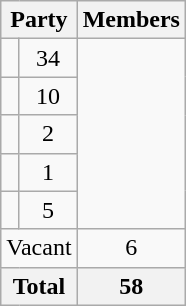<table class="wikitable sortable">
<tr>
<th colspan="2">Party</th>
<th>Members</th>
</tr>
<tr>
<td></td>
<td style="text-align: center;">34</td>
</tr>
<tr>
<td></td>
<td style="text-align: center;">10</td>
</tr>
<tr>
<td></td>
<td style="text-align: center;">2</td>
</tr>
<tr>
<td></td>
<td style="text-align: center;">1</td>
</tr>
<tr>
<td></td>
<td style="text-align: center;">5</td>
</tr>
<tr>
<td colspan=2>Vacant</td>
<td style="text-align: center;">6</td>
</tr>
<tr>
<th colspan="2"><strong>Total</strong></th>
<th>58</th>
</tr>
</table>
